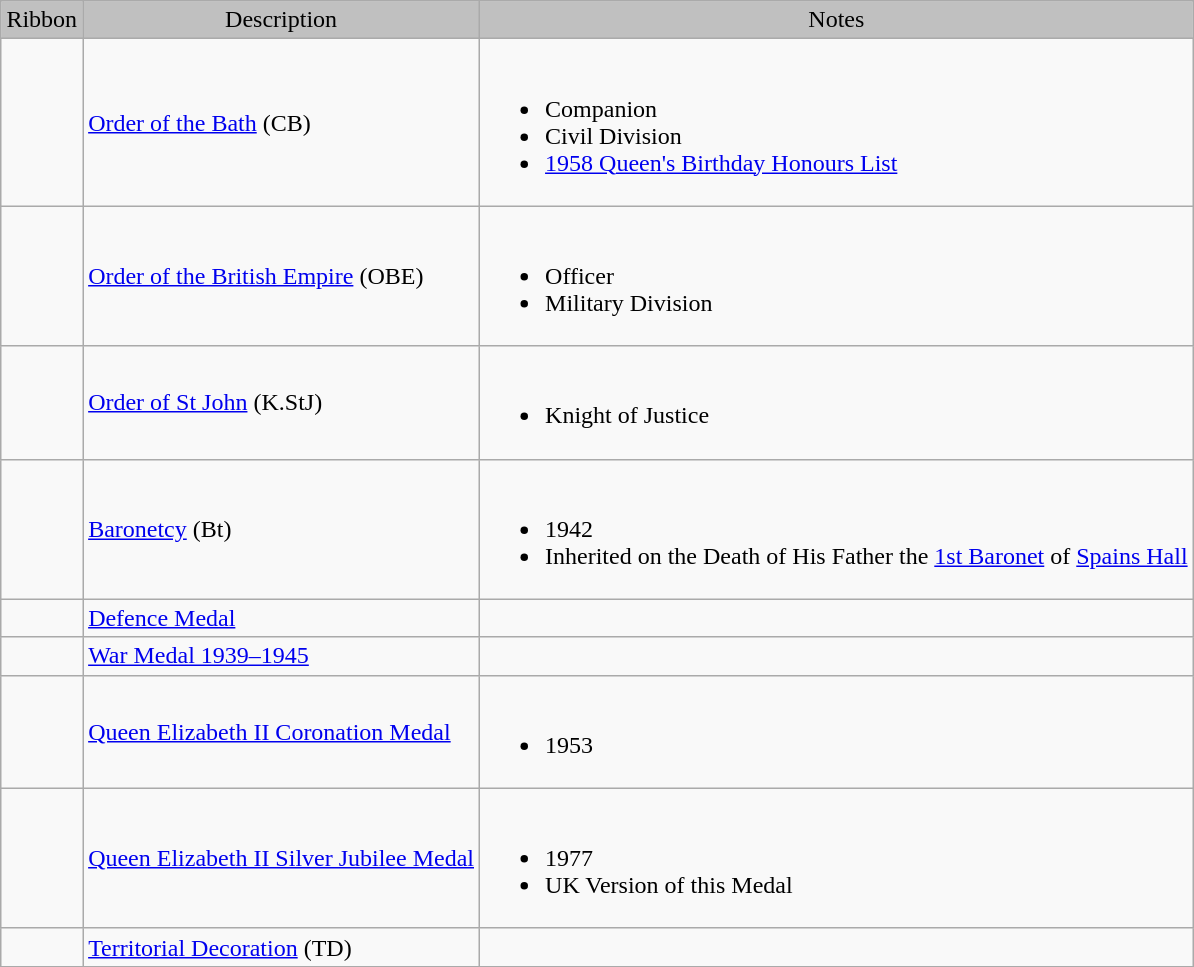<table class="wikitable" style="margin:1em auto;">
<tr style="background:silver;" align="center">
<td>Ribbon</td>
<td>Description</td>
<td>Notes</td>
</tr>
<tr>
<td></td>
<td><a href='#'>Order of the Bath</a> (CB)</td>
<td><br><ul><li>Companion</li><li>Civil Division</li><li><a href='#'>1958 Queen's Birthday Honours List</a></li></ul></td>
</tr>
<tr>
<td></td>
<td><a href='#'>Order of the British Empire</a> (OBE)</td>
<td><br><ul><li>Officer</li><li>Military Division</li></ul></td>
</tr>
<tr>
<td></td>
<td><a href='#'>Order of St John</a> (K.StJ)</td>
<td><br><ul><li>Knight of Justice</li></ul></td>
</tr>
<tr>
<td></td>
<td><a href='#'>Baronetcy</a> (Bt)</td>
<td><br><ul><li>1942</li><li>Inherited on the Death of His Father the <a href='#'>1st Baronet</a> of <a href='#'>Spains Hall</a></li></ul></td>
</tr>
<tr>
<td></td>
<td><a href='#'>Defence Medal</a></td>
<td></td>
</tr>
<tr>
<td></td>
<td><a href='#'>War Medal 1939–1945</a></td>
<td></td>
</tr>
<tr>
<td></td>
<td><a href='#'>Queen Elizabeth II Coronation Medal</a></td>
<td><br><ul><li>1953</li></ul></td>
</tr>
<tr>
<td></td>
<td><a href='#'>Queen Elizabeth II Silver Jubilee Medal</a></td>
<td><br><ul><li>1977</li><li>UK Version of this Medal</li></ul></td>
</tr>
<tr>
<td></td>
<td><a href='#'>Territorial Decoration</a> (TD)</td>
<td></td>
</tr>
<tr>
</tr>
</table>
